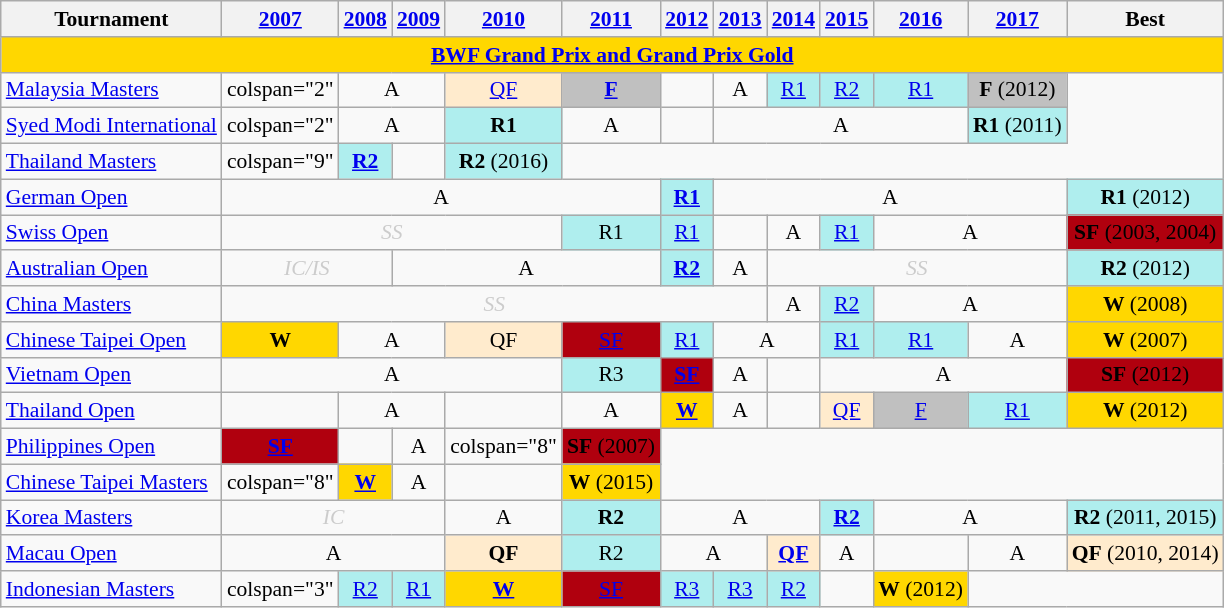<table class="wikitable" style="font-size: 90%; text-align:center">
<tr>
<th>Tournament</th>
<th><a href='#'>2007</a></th>
<th><a href='#'>2008</a></th>
<th><a href='#'>2009</a></th>
<th><a href='#'>2010</a></th>
<th><a href='#'>2011</a></th>
<th><a href='#'>2012</a></th>
<th><a href='#'>2013</a></th>
<th><a href='#'>2014</a></th>
<th><a href='#'>2015</a></th>
<th><a href='#'>2016</a></th>
<th><a href='#'>2017</a></th>
<th>Best</th>
</tr>
<tr bgcolor=FFD700>
<td colspan="13" align=center><strong><a href='#'>BWF Grand Prix and Grand Prix Gold</a></strong></td>
</tr>
<tr>
<td align=left><a href='#'>Malaysia Masters</a></td>
<td>colspan="2" </td>
<td colspan="2">A</td>
<td bgcolor=FFEBCD><a href='#'>QF</a></td>
<td bgcolor=Silver><a href='#'><strong>F</strong></a></td>
<td></td>
<td>A</td>
<td bgcolor=AFEEEE><a href='#'>R1</a></td>
<td bgcolor=AFEEEE><a href='#'>R2</a></td>
<td bgcolor=AFEEEE><a href='#'>R1</a></td>
<td bgcolor=Silver><strong>F</strong> (2012)</td>
</tr>
<tr>
<td align=left><a href='#'>Syed Modi International</a></td>
<td>colspan="2" </td>
<td colspan="2">A</td>
<td bgcolor=AFEEEE><strong>R1</strong></td>
<td>A</td>
<td></td>
<td colspan="4">A</td>
<td bgcolor=AFEEEE><strong>R1</strong> (2011)</td>
</tr>
<tr>
<td align=left><a href='#'>Thailand Masters</a></td>
<td>colspan="9" </td>
<td bgcolor=AFEEEE><a href='#'><strong>R2</strong></a></td>
<td></td>
<td bgcolor=AFEEEE><strong>R2</strong> (2016)</td>
</tr>
<tr>
<td align=left><a href='#'>German Open</a></td>
<td colspan="5">A</td>
<td bgcolor=AFEEEE><a href='#'><strong>R1</strong></a></td>
<td colspan="5">A</td>
<td bgcolor=AFEEEE><strong>R1</strong> (2012)</td>
</tr>
<tr>
<td align=left><a href='#'>Swiss Open</a></td>
<td colspan="4" style=color:#ccc><em>SS</em></td>
<td bgcolor=AFEEEE>R1</td>
<td bgcolor=AFEEEE><a href='#'>R1</a></td>
<td></td>
<td>A</td>
<td bgcolor=AFEEEE><a href='#'>R1</a></td>
<td colspan="2">A</td>
<td bgcolor=Bronze><strong>SF</strong> (2003, 2004)</td>
</tr>
<tr>
<td align=left><a href='#'>Australian Open</a></td>
<td colspan="2" style=color:#ccc><em>IC/IS</em></td>
<td colspan="3">A</td>
<td bgcolor=AFEEEE><a href='#'><strong>R2</strong></a></td>
<td>A</td>
<td colspan="4" style=color:#ccc><em>SS</em></td>
<td bgcolor=AFEEEE><strong>R2</strong> (2012)</td>
</tr>
<tr>
<td align=left><a href='#'>China Masters</a></td>
<td colspan="7" style=color:#ccc><em>SS</em></td>
<td>A</td>
<td bgcolor=AFEEEE><a href='#'>R2</a></td>
<td colspan="2">A</td>
<td bgcolor=Gold><strong>W</strong> (2008)</td>
</tr>
<tr>
<td align=left><a href='#'>Chinese Taipei Open</a></td>
<td bgcolor=Gold><strong>W</strong></td>
<td colspan="2">A</td>
<td bgcolor=FFEBCD>QF</td>
<td bgcolor=Bronze><a href='#'>SF</a></td>
<td bgcolor=AFEEEE><a href='#'>R1</a></td>
<td colspan="2">A</td>
<td bgcolor=AFEEEE><a href='#'>R1</a></td>
<td bgcolor=AFEEEE><a href='#'>R1</a></td>
<td>A</td>
<td bgcolor=Gold><strong>W</strong> (2007)</td>
</tr>
<tr>
<td align=left><a href='#'>Vietnam Open</a></td>
<td colspan="4">A</td>
<td bgcolor=AFEEEE>R3</td>
<td bgcolor=bronze><a href='#'><strong>SF</strong></a></td>
<td>A</td>
<td></td>
<td colspan="3">A</td>
<td bgcolor=bronze><strong>SF</strong> (2012)</td>
</tr>
<tr>
<td align=left><a href='#'>Thailand Open</a></td>
<td></td>
<td colspan="2">A</td>
<td></td>
<td>A</td>
<td bgcolor=Gold><a href='#'><strong>W</strong></a></td>
<td>A</td>
<td></td>
<td bgcolor=FFEBCD><a href='#'>QF</a></td>
<td bgcolor=Silver><a href='#'>F</a></td>
<td bgcolor=AFEEEE><a href='#'>R1</a></td>
<td bgcolor=Gold><strong>W</strong> (2012)</td>
</tr>
<tr>
<td align=left><a href='#'>Philippines Open</a></td>
<td bgcolor=Bronze><strong><a href='#'>SF</a></strong></td>
<td></td>
<td>A</td>
<td>colspan="8" </td>
<td bgcolor=Bronze><strong>SF</strong> (2007)</td>
</tr>
<tr>
<td align=left><a href='#'>Chinese Taipei Masters</a></td>
<td>colspan="8" </td>
<td bgcolor=Gold><a href='#'><strong>W</strong></a></td>
<td>A</td>
<td></td>
<td bgcolor=Gold><strong>W</strong> (2015)</td>
</tr>
<tr>
<td align=left><a href='#'>Korea Masters</a></td>
<td colspan="3" style=color:#ccc><em>IC</em></td>
<td>A</td>
<td bgcolor=AFEEEE><strong>R2</strong></td>
<td colspan="3">A</td>
<td bgcolor=AFEEEE><a href='#'><strong>R2</strong></a></td>
<td colspan="2">A</td>
<td bgcolor=AFEEEE><strong>R2</strong> (2011, 2015)</td>
</tr>
<tr>
<td align=left><a href='#'>Macau Open</a></td>
<td colspan="3">A</td>
<td bgcolor=FFEBCD><strong>QF</strong></td>
<td bgcolor=AFEEEE>R2</td>
<td colspan="2">A</td>
<td bgcolor=FFEBCD><a href='#'><strong>QF</strong></a></td>
<td>A</td>
<td></td>
<td>A</td>
<td bgcolor=FFEBCD><strong>QF</strong> (2010, 2014)</td>
</tr>
<tr>
<td align=left><a href='#'>Indonesian Masters</a></td>
<td>colspan="3" </td>
<td bgcolor=AFEEEE><a href='#'>R2</a></td>
<td bgcolor=AFEEEE><a href='#'>R1</a></td>
<td bgcolor=Gold><a href='#'><strong>W</strong></a></td>
<td bgcolor=bronze><a href='#'>SF</a></td>
<td bgcolor=AFEEEE><a href='#'>R3</a></td>
<td bgcolor=AFEEEE><a href='#'>R3</a></td>
<td bgcolor=AFEEEE><a href='#'>R2</a></td>
<td></td>
<td bgcolor=Gold><strong>W</strong> (2012)</td>
</tr>
</table>
